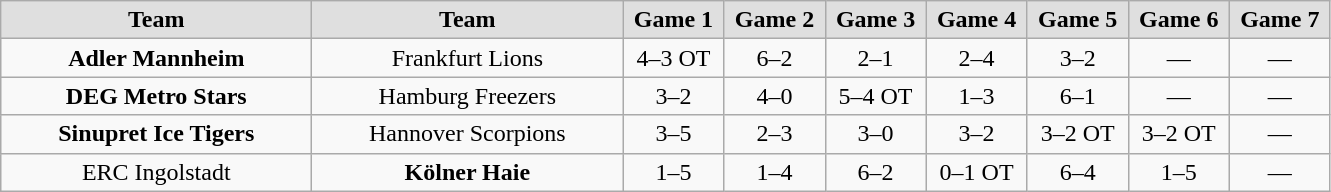<table class="wikitable">
<tr align="center">
<td width="200" bgcolor="#dfdfdf"><strong>Team</strong></td>
<td width="200" bgcolor="#dfdfdf"><strong>Team</strong></td>
<td width="60" bgcolor="#dfdfdf"><strong>Game 1</strong></td>
<td width="60" bgcolor="#dfdfdf"><strong>Game 2</strong></td>
<td width="60" bgcolor="#dfdfdf"><strong>Game 3</strong></td>
<td width="60" bgcolor="#dfdfdf"><strong>Game 4</strong></td>
<td width="60" bgcolor="#dfdfdf"><strong>Game 5</strong></td>
<td width="60" bgcolor="#dfdfdf"><strong>Game 6</strong></td>
<td width="60" bgcolor="#dfdfdf"><strong>Game 7</strong></td>
</tr>
<tr align="center">
<td><strong>Adler Mannheim</strong></td>
<td>Frankfurt Lions</td>
<td>4–3 OT</td>
<td>6–2</td>
<td>2–1</td>
<td>2–4</td>
<td>3–2</td>
<td>—</td>
<td>—</td>
</tr>
<tr align="center">
<td><strong>DEG Metro Stars</strong></td>
<td>Hamburg Freezers</td>
<td>3–2</td>
<td>4–0</td>
<td>5–4 OT</td>
<td>1–3</td>
<td>6–1</td>
<td>—</td>
<td>—</td>
</tr>
<tr align="center">
<td><strong>Sinupret Ice Tigers</strong></td>
<td>Hannover Scorpions</td>
<td>3–5</td>
<td>2–3</td>
<td>3–0</td>
<td>3–2</td>
<td>3–2 OT</td>
<td>3–2 OT</td>
<td>—</td>
</tr>
<tr align="center">
<td>ERC Ingolstadt</td>
<td><strong>Kölner Haie</strong></td>
<td>1–5</td>
<td>1–4</td>
<td>6–2</td>
<td>0–1 OT</td>
<td>6–4</td>
<td>1–5</td>
<td>—</td>
</tr>
</table>
